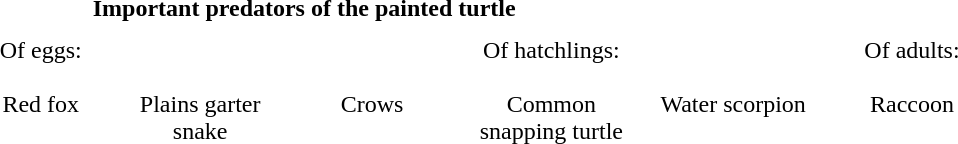<table style="margin:0.5em auto 0.5em auto; text-align:center; width:700px;" cellpadding="0" cellspacing="10">
<tr>
<td colspan="4"><strong>Important predators of the painted turtle</strong></td>
</tr>
<tr style="vertical-align:top;">
<td style="width:223px;">Of eggs:<br><br>Red fox</td>
<td style="width:250px;"><br><br>Plains garter snake</td>
<td style="width:260px;"><br><br>Crows</td>
<td style="width:210px;">Of hatchlings:<br><br>Common snapping turtle</td>
<td style="width:240px;"><br><br>Water scorpion</td>
<td style="width:230px;">Of adults:<br><br>Raccoon</td>
</tr>
</table>
